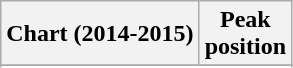<table class="wikitable sortable plainrowheaders">
<tr>
<th scope="col">Chart (2014-2015)</th>
<th scope="col">Peak<br>position</th>
</tr>
<tr>
</tr>
<tr>
</tr>
<tr>
</tr>
</table>
